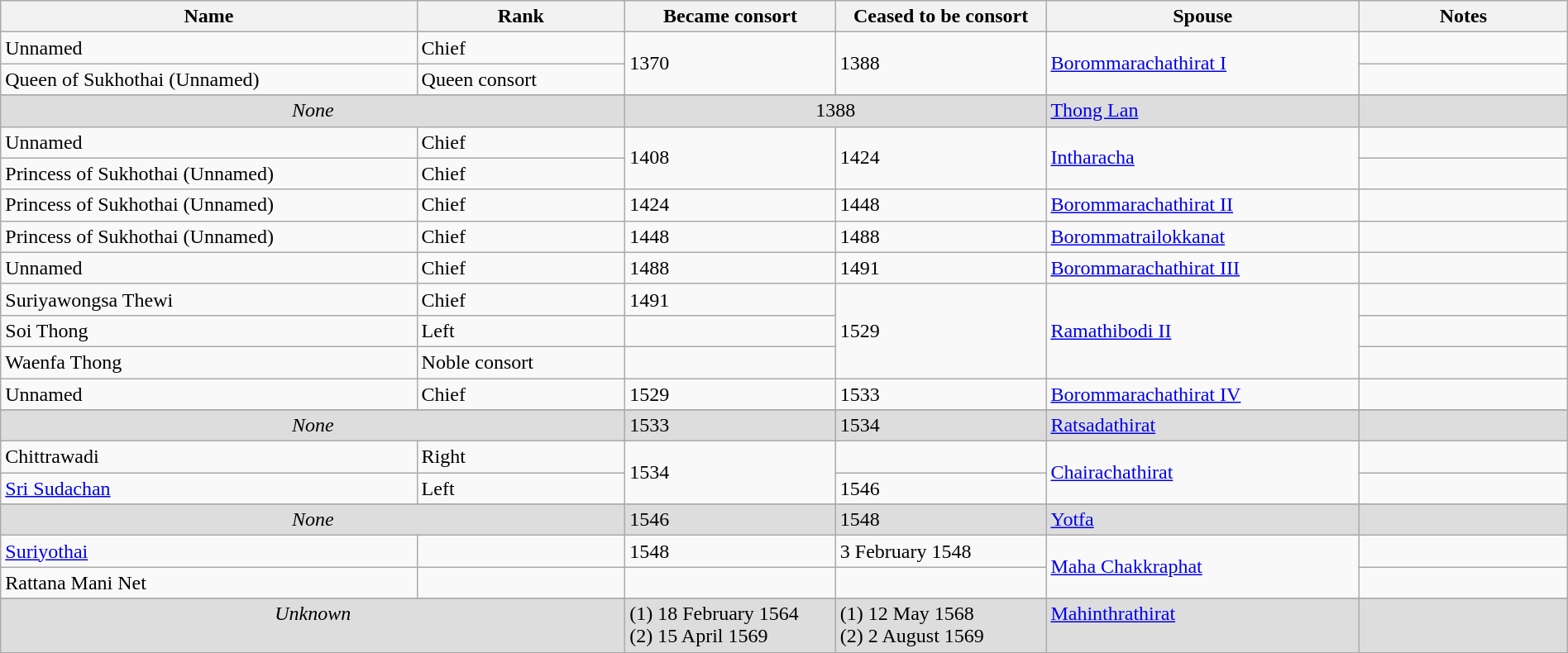<table width=100% class="wikitable">
<tr>
<th width=10%>Name</th>
<th width=5%>Rank</th>
<th width=5%>Became consort</th>
<th width=5%>Ceased to be consort</th>
<th width=5%>Spouse</th>
<th width=5%>Notes</th>
</tr>
<tr>
<td>Unnamed</td>
<td>Chief</td>
<td rowspan="2">1370</td>
<td rowspan="2">1388</td>
<td rowspan="2"><a href='#'>Borommarachathirat I</a></td>
<td></td>
</tr>
<tr>
<td>Queen of Sukhothai (Unnamed)</td>
<td>Queen consort</td>
<td></td>
</tr>
<tr>
</tr>
<tr valign="top" bgcolor=dddddd>
<td colspan="2" align="center"><em>None</em></td>
<td colspan="2 " style="text-align:center;">1388</td>
<td><a href='#'>Thong Lan</a></td>
<td></td>
</tr>
<tr>
<td>Unnamed</td>
<td>Chief</td>
<td rowspan="2">1408</td>
<td rowspan="2">1424</td>
<td rowspan="2"><a href='#'>Intharacha</a></td>
<td></td>
</tr>
<tr>
<td>Princess of Sukhothai (Unnamed)</td>
<td>Chief</td>
<td></td>
</tr>
<tr>
<td>Princess of Sukhothai (Unnamed)</td>
<td>Chief</td>
<td>1424</td>
<td>1448</td>
<td><a href='#'>Borommarachathirat II</a></td>
<td></td>
</tr>
<tr>
<td>Princess of Sukhothai (Unnamed)</td>
<td>Chief</td>
<td>1448</td>
<td>1488</td>
<td><a href='#'>Borommatrailokkanat</a></td>
<td></td>
</tr>
<tr>
<td>Unnamed</td>
<td>Chief</td>
<td>1488</td>
<td>1491</td>
<td><a href='#'>Borommarachathirat III</a></td>
<td></td>
</tr>
<tr>
<td>Suriyawongsa Thewi</td>
<td>Chief</td>
<td>1491</td>
<td rowspan="3">1529</td>
<td rowspan="3"><a href='#'>Ramathibodi II</a></td>
<td></td>
</tr>
<tr>
<td>Soi Thong</td>
<td>Left</td>
<td></td>
<td></td>
</tr>
<tr>
<td>Waenfa Thong</td>
<td>Noble consort</td>
<td></td>
<td></td>
</tr>
<tr>
<td>Unnamed</td>
<td>Chief</td>
<td>1529</td>
<td>1533</td>
<td><a href='#'>Borommarachathirat IV</a></td>
<td></td>
</tr>
<tr>
</tr>
<tr valign="top" bgcolor=dddddd>
<td colspan="2" align="center"><em>None</em></td>
<td>1533</td>
<td>1534</td>
<td><a href='#'>Ratsadathirat</a></td>
<td></td>
</tr>
<tr>
<td>Chittrawadi</td>
<td>Right</td>
<td rowspan="2">1534</td>
<td></td>
<td rowspan="2"><a href='#'>Chairachathirat</a></td>
<td></td>
</tr>
<tr>
<td><a href='#'>Sri Sudachan</a></td>
<td>Left</td>
<td>1546</td>
<td></td>
</tr>
<tr>
</tr>
<tr valign="top" bgcolor=dddddd>
<td colspan="2" align="center"><em>None</em></td>
<td>1546</td>
<td>1548</td>
<td><a href='#'>Yotfa</a></td>
<td></td>
</tr>
<tr>
<td><a href='#'>Suriyothai</a></td>
<td></td>
<td>1548</td>
<td>3 February 1548</td>
<td rowspan="2"><a href='#'>Maha Chakkraphat</a></td>
<td></td>
</tr>
<tr>
<td>Rattana Mani Net</td>
<td></td>
<td></td>
<td></td>
<td></td>
</tr>
<tr>
</tr>
<tr valign="top" bgcolor=dddddd>
<td colspan="2" align="center"><em>Unknown</em></td>
<td>(1) 18 February 1564<br>(2) 15 April 1569</td>
<td>(1) 12 May 1568<br>(2) 2 August 1569</td>
<td><a href='#'>Mahinthrathirat</a></td>
<td></td>
</tr>
<tr>
</tr>
</table>
